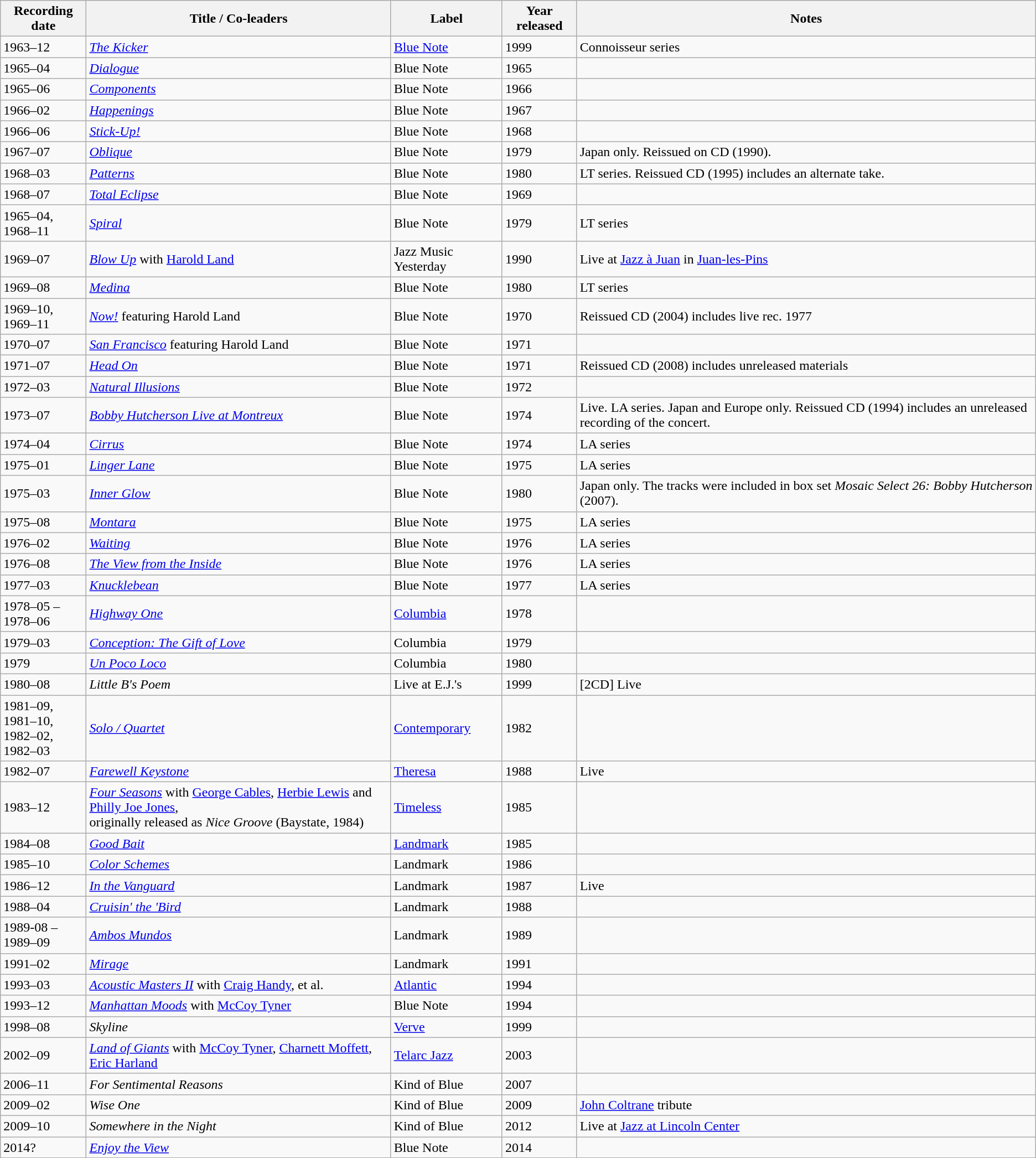<table class="wikitable sortable">
<tr>
<th>Recording date</th>
<th>Title / Co-leaders</th>
<th>Label</th>
<th>Year released</th>
<th>Notes</th>
</tr>
<tr>
<td>1963–12</td>
<td><em><a href='#'>The Kicker</a></em></td>
<td><a href='#'>Blue Note</a></td>
<td>1999</td>
<td>Connoisseur series</td>
</tr>
<tr>
<td>1965–04</td>
<td><em><a href='#'>Dialogue</a></em></td>
<td>Blue Note</td>
<td>1965</td>
<td></td>
</tr>
<tr>
<td>1965–06</td>
<td><em><a href='#'>Components</a></em></td>
<td>Blue Note</td>
<td>1966</td>
<td></td>
</tr>
<tr>
<td>1966–02</td>
<td><em><a href='#'>Happenings</a></em></td>
<td>Blue Note</td>
<td>1967</td>
<td></td>
</tr>
<tr>
<td>1966–06</td>
<td><em><a href='#'>Stick-Up!</a></em></td>
<td>Blue Note</td>
<td>1968</td>
<td></td>
</tr>
<tr>
<td>1967–07</td>
<td><em><a href='#'>Oblique</a></em></td>
<td>Blue Note</td>
<td>1979</td>
<td>Japan only. Reissued on CD (1990).</td>
</tr>
<tr>
<td>1968–03</td>
<td><em><a href='#'>Patterns</a></em></td>
<td>Blue Note</td>
<td>1980</td>
<td>LT series. Reissued CD (1995) includes an alternate take.</td>
</tr>
<tr>
<td>1968–07</td>
<td><em><a href='#'>Total Eclipse</a></em></td>
<td>Blue Note</td>
<td>1969</td>
<td></td>
</tr>
<tr>
<td>1965–04, <br>1968–11</td>
<td><em><a href='#'>Spiral</a></em></td>
<td>Blue Note</td>
<td>1979</td>
<td>LT series</td>
</tr>
<tr>
<td>1969–07</td>
<td><em><a href='#'>Blow Up</a></em> with <a href='#'>Harold Land</a></td>
<td>Jazz Music Yesterday</td>
<td>1990</td>
<td>Live at <a href='#'>Jazz à Juan</a> in <a href='#'>Juan-les-Pins</a></td>
</tr>
<tr>
<td>1969–08</td>
<td><em><a href='#'>Medina</a></em></td>
<td>Blue Note</td>
<td>1980</td>
<td>LT series</td>
</tr>
<tr>
<td>1969–10, <br>1969–11</td>
<td><em><a href='#'>Now!</a></em> featuring Harold Land</td>
<td>Blue Note</td>
<td>1970</td>
<td>Reissued CD (2004) includes live rec. 1977</td>
</tr>
<tr>
<td>1970–07</td>
<td><em><a href='#'>San Francisco</a></em> featuring Harold Land</td>
<td>Blue Note</td>
<td>1971</td>
<td></td>
</tr>
<tr>
<td>1971–07</td>
<td><em><a href='#'>Head On</a></em></td>
<td>Blue Note</td>
<td>1971</td>
<td>Reissued CD (2008) includes unreleased materials</td>
</tr>
<tr>
<td>1972–03</td>
<td><em><a href='#'>Natural Illusions</a></em></td>
<td>Blue Note</td>
<td>1972</td>
<td></td>
</tr>
<tr>
<td>1973–07</td>
<td><em><a href='#'>Bobby Hutcherson Live at Montreux</a></em></td>
<td>Blue Note</td>
<td>1974</td>
<td>Live. LA series. Japan and Europe only. Reissued CD (1994) includes an unreleased recording of the concert.</td>
</tr>
<tr>
<td>1974–04</td>
<td><em><a href='#'>Cirrus</a></em></td>
<td>Blue Note</td>
<td>1974</td>
<td>LA series</td>
</tr>
<tr>
<td>1975–01</td>
<td><em><a href='#'>Linger Lane</a></em></td>
<td>Blue Note</td>
<td>1975</td>
<td>LA series</td>
</tr>
<tr>
<td>1975–03</td>
<td><em><a href='#'>Inner Glow</a></em></td>
<td>Blue Note</td>
<td>1980</td>
<td>Japan only. The tracks were included in box set <em>Mosaic Select 26: Bobby Hutcherson</em> (2007).</td>
</tr>
<tr>
<td>1975–08</td>
<td><em><a href='#'>Montara</a></em></td>
<td>Blue Note</td>
<td>1975</td>
<td>LA series</td>
</tr>
<tr>
<td>1976–02</td>
<td><em><a href='#'>Waiting</a></em></td>
<td>Blue Note</td>
<td>1976</td>
<td>LA series</td>
</tr>
<tr>
<td>1976–08</td>
<td><em><a href='#'>The View from the Inside</a></em></td>
<td>Blue Note</td>
<td>1976</td>
<td>LA series</td>
</tr>
<tr>
<td>1977–03</td>
<td><em><a href='#'>Knucklebean</a></em></td>
<td>Blue Note</td>
<td>1977</td>
<td>LA series</td>
</tr>
<tr>
<td>1978–05 –<br>1978–06</td>
<td><em><a href='#'>Highway One</a></em></td>
<td><a href='#'>Columbia</a></td>
<td>1978</td>
<td></td>
</tr>
<tr>
<td>1979–03</td>
<td><em><a href='#'>Conception: The Gift of Love</a></em></td>
<td>Columbia</td>
<td>1979</td>
<td></td>
</tr>
<tr>
<td>1979</td>
<td><em><a href='#'>Un Poco Loco</a></em></td>
<td>Columbia</td>
<td>1980</td>
<td></td>
</tr>
<tr>
<td>1980–08</td>
<td><em>Little B's Poem</em></td>
<td>Live at E.J.'s</td>
<td>1999</td>
<td>[2CD] Live</td>
</tr>
<tr>
<td>1981–09, <br>1981–10, <br>1982–02, <br>1982–03</td>
<td><em><a href='#'>Solo / Quartet</a></em></td>
<td><a href='#'>Contemporary</a></td>
<td>1982</td>
<td></td>
</tr>
<tr>
<td>1982–07</td>
<td><em><a href='#'>Farewell Keystone</a></em></td>
<td><a href='#'>Theresa</a></td>
<td>1988</td>
<td>Live</td>
</tr>
<tr>
<td>1983–12</td>
<td><em><a href='#'>Four Seasons</a></em> with <a href='#'>George Cables</a>, <a href='#'>Herbie Lewis</a> and <a href='#'>Philly Joe Jones</a>,<br>originally released as <em>Nice Groove</em> (Baystate, 1984)</td>
<td><a href='#'>Timeless</a></td>
<td>1985</td>
<td></td>
</tr>
<tr>
<td>1984–08</td>
<td><em><a href='#'>Good Bait</a></em></td>
<td><a href='#'>Landmark</a></td>
<td>1985</td>
<td></td>
</tr>
<tr>
<td>1985–10</td>
<td><em><a href='#'>Color Schemes</a></em></td>
<td>Landmark</td>
<td>1986</td>
<td></td>
</tr>
<tr>
<td>1986–12</td>
<td><em><a href='#'>In the Vanguard</a></em></td>
<td>Landmark</td>
<td>1987</td>
<td>Live</td>
</tr>
<tr>
<td>1988–04</td>
<td><em><a href='#'>Cruisin' the 'Bird</a></em></td>
<td>Landmark</td>
<td>1988</td>
<td></td>
</tr>
<tr>
<td>1989-08 –<br>1989–09</td>
<td><em><a href='#'>Ambos Mundos</a></em></td>
<td>Landmark</td>
<td>1989</td>
<td></td>
</tr>
<tr>
<td>1991–02</td>
<td><em><a href='#'>Mirage</a></em></td>
<td>Landmark</td>
<td>1991</td>
<td></td>
</tr>
<tr>
<td>1993–03</td>
<td><em><a href='#'>Acoustic Masters II</a></em> with <a href='#'>Craig Handy</a>, et al.</td>
<td><a href='#'>Atlantic</a></td>
<td>1994</td>
<td></td>
</tr>
<tr>
<td>1993–12</td>
<td><em><a href='#'>Manhattan Moods</a></em> with <a href='#'>McCoy Tyner</a></td>
<td>Blue Note</td>
<td>1994</td>
<td></td>
</tr>
<tr>
<td>1998–08</td>
<td><em>Skyline</em></td>
<td><a href='#'>Verve</a></td>
<td>1999</td>
<td></td>
</tr>
<tr>
<td>2002–09</td>
<td><em><a href='#'>Land of Giants</a></em> with <a href='#'>McCoy Tyner</a>, <a href='#'>Charnett Moffett</a>, <a href='#'>Eric Harland</a></td>
<td><a href='#'>Telarc Jazz</a></td>
<td>2003</td>
<td></td>
</tr>
<tr>
<td>2006–11</td>
<td><em>For Sentimental Reasons</em></td>
<td>Kind of Blue</td>
<td>2007</td>
<td></td>
</tr>
<tr>
<td>2009–02</td>
<td><em>Wise One</em></td>
<td>Kind of Blue</td>
<td>2009</td>
<td><a href='#'>John Coltrane</a> tribute</td>
</tr>
<tr>
<td>2009–10</td>
<td><em>Somewhere in the Night</em></td>
<td>Kind of Blue</td>
<td>2012</td>
<td>Live at <a href='#'>Jazz at Lincoln Center</a></td>
</tr>
<tr>
<td>2014?</td>
<td><em><a href='#'>Enjoy the View</a></em></td>
<td>Blue Note</td>
<td>2014</td>
<td></td>
</tr>
</table>
